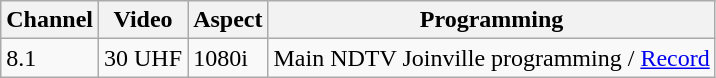<table class="wikitable">
<tr>
<th>Channel</th>
<th>Video</th>
<th>Aspect</th>
<th>Programming</th>
</tr>
<tr>
<td>8.1</td>
<td>30 UHF</td>
<td>1080i</td>
<td>Main NDTV Joinville programming / <a href='#'>Record</a></td>
</tr>
</table>
